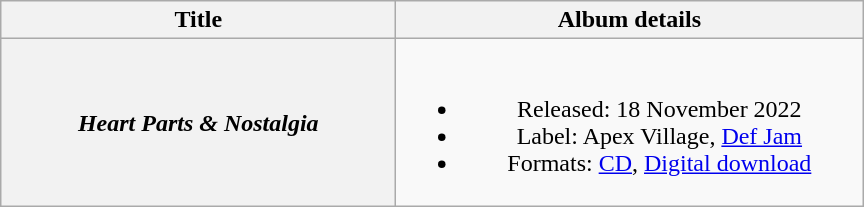<table class="wikitable plainrowheaders" style="text-align:center;">
<tr>
<th scope="col" style="width:16em;">Title</th>
<th scope="col" style="width:19em;">Album details</th>
</tr>
<tr>
<th scope="row"><em>Heart Parts & Nostalgia</em></th>
<td><br><ul><li>Released: 18 November 2022</li><li>Label: Apex Village, <a href='#'>Def Jam</a></li><li>Formats: <a href='#'>CD</a>, <a href='#'>Digital download</a></li></ul></td>
</tr>
</table>
